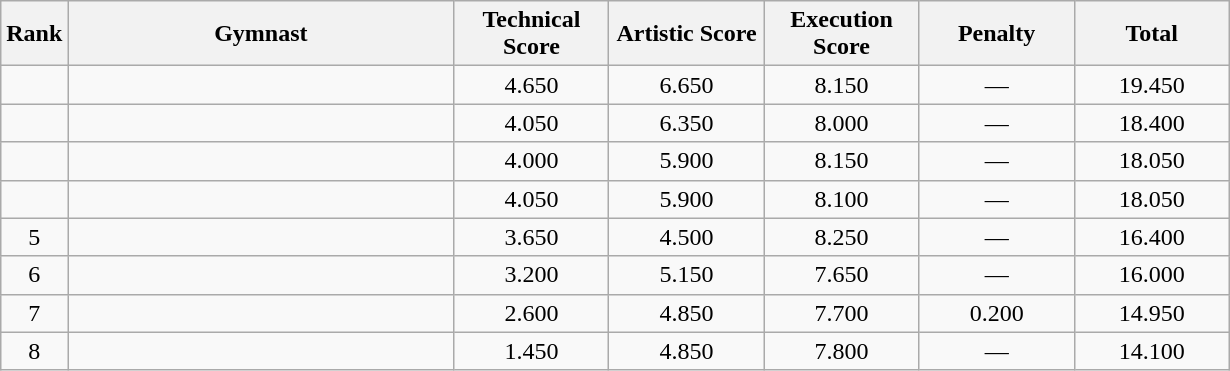<table class="wikitable" style="text-align:center">
<tr>
<th>Rank</th>
<th width=250>Gymnast</th>
<th style="width:6em">Technical Score</th>
<th style="width:6em">Artistic Score</th>
<th style="width:6em">Execution Score</th>
<th style="width:6em">Penalty</th>
<th style="width:6em">Total</th>
</tr>
<tr>
<td></td>
<td align=left></td>
<td>4.650</td>
<td>6.650</td>
<td>8.150</td>
<td>—</td>
<td>19.450</td>
</tr>
<tr>
<td></td>
<td align=left></td>
<td>4.050</td>
<td>6.350</td>
<td>8.000</td>
<td>—</td>
<td>18.400</td>
</tr>
<tr>
<td></td>
<td align=left></td>
<td>4.000</td>
<td>5.900</td>
<td>8.150</td>
<td>—</td>
<td>18.050</td>
</tr>
<tr>
<td></td>
<td align=left></td>
<td>4.050</td>
<td>5.900</td>
<td>8.100</td>
<td>—</td>
<td>18.050</td>
</tr>
<tr>
<td>5</td>
<td align=left></td>
<td>3.650</td>
<td>4.500</td>
<td>8.250</td>
<td>—</td>
<td>16.400</td>
</tr>
<tr>
<td>6</td>
<td align=left></td>
<td>3.200</td>
<td>5.150</td>
<td>7.650</td>
<td>—</td>
<td>16.000</td>
</tr>
<tr>
<td>7</td>
<td align=left></td>
<td>2.600</td>
<td>4.850</td>
<td>7.700</td>
<td>0.200</td>
<td>14.950</td>
</tr>
<tr>
<td>8</td>
<td align=left></td>
<td>1.450</td>
<td>4.850</td>
<td>7.800</td>
<td>—</td>
<td>14.100</td>
</tr>
</table>
